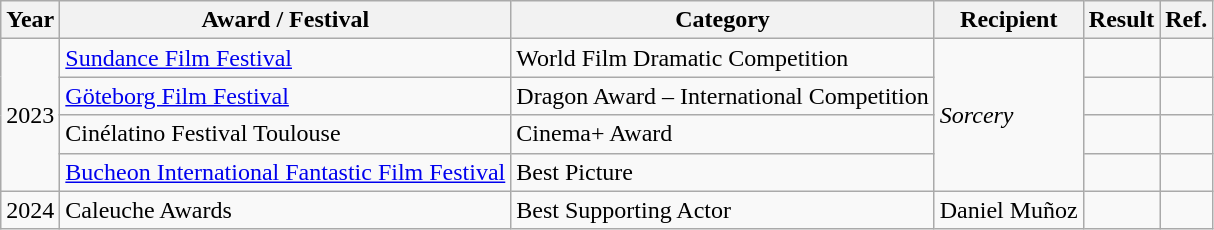<table class="wikitable">
<tr>
<th>Year</th>
<th>Award / Festival</th>
<th>Category</th>
<th>Recipient</th>
<th>Result</th>
<th>Ref.</th>
</tr>
<tr>
<td rowspan="4">2023</td>
<td><a href='#'>Sundance Film Festival</a></td>
<td>World Film Dramatic Competition</td>
<td rowspan="4"><em>Sorcery</em></td>
<td></td>
<td></td>
</tr>
<tr>
<td><a href='#'>Göteborg Film Festival</a></td>
<td>Dragon Award – International Competition</td>
<td></td>
<td></td>
</tr>
<tr>
<td>Cinélatino Festival Toulouse</td>
<td>Cinema+ Award</td>
<td></td>
<td></td>
</tr>
<tr>
<td><a href='#'>Bucheon International Fantastic Film Festival</a></td>
<td>Best Picture</td>
<td></td>
<td></td>
</tr>
<tr>
<td>2024</td>
<td>Caleuche Awards</td>
<td>Best Supporting Actor</td>
<td>Daniel Muñoz</td>
<td></td>
<td></td>
</tr>
</table>
